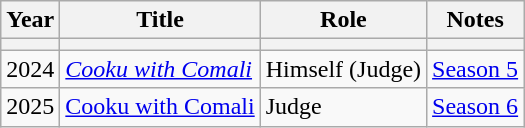<table class="wikitable">
<tr>
<th>Year</th>
<th>Title</th>
<th>Role</th>
<th>Notes</th>
</tr>
<tr>
<th></th>
<th></th>
<th></th>
<th></th>
</tr>
<tr>
<td>2024</td>
<td><em><a href='#'>Cooku with Comali</a></em></td>
<td>Himself (Judge)</td>
<td><a href='#'>Season 5</a>  </td>
</tr>
<tr>
<td>2025</td>
<td><a href='#'>Cooku with Comali</a></td>
<td>Judge</td>
<td><a href='#'>Season 6</a></td>
</tr>
</table>
